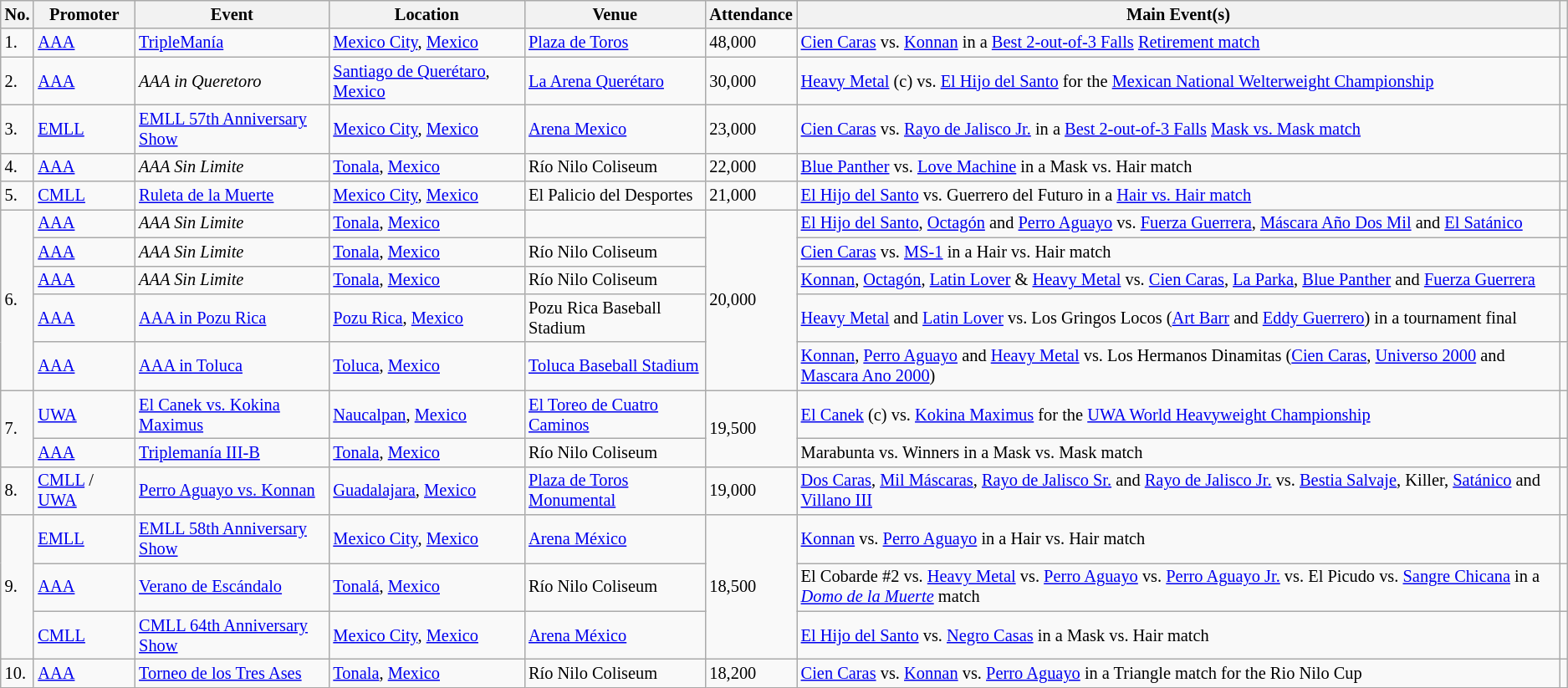<table class="wikitable sortable" style="font-size:85%;">
<tr>
<th>No.</th>
<th>Promoter</th>
<th>Event</th>
<th>Location</th>
<th>Venue</th>
<th>Attendance</th>
<th class=unsortable>Main Event(s)</th>
<th class=unsortable></th>
</tr>
<tr>
<td>1.</td>
<td><a href='#'>AAA</a></td>
<td><a href='#'>TripleManía</a> <br> </td>
<td><a href='#'>Mexico City</a>, <a href='#'>Mexico</a></td>
<td><a href='#'>Plaza de Toros</a></td>
<td>48,000</td>
<td><a href='#'>Cien Caras</a> vs. <a href='#'>Konnan</a> in a <a href='#'>Best 2-out-of-3 Falls</a> <a href='#'>Retirement match</a></td>
<td></td>
</tr>
<tr>
<td>2.</td>
<td><a href='#'>AAA</a></td>
<td><em>AAA in Queretoro</em> <br> </td>
<td><a href='#'>Santiago de Querétaro</a>, <a href='#'>Mexico</a></td>
<td><a href='#'>La Arena Querétaro</a></td>
<td>30,000</td>
<td><a href='#'>Heavy Metal</a> (c) vs. <a href='#'>El Hijo del Santo</a> for the <a href='#'>Mexican National Welterweight Championship</a></td>
<td> </td>
</tr>
<tr>
<td>3.</td>
<td><a href='#'>EMLL</a></td>
<td><a href='#'>EMLL 57th Anniversary Show</a> <br> </td>
<td><a href='#'>Mexico City</a>, <a href='#'>Mexico</a></td>
<td><a href='#'>Arena Mexico</a></td>
<td>23,000</td>
<td><a href='#'>Cien Caras</a> vs. <a href='#'>Rayo de Jalisco Jr.</a> in a <a href='#'>Best 2-out-of-3 Falls</a> <a href='#'>Mask vs. Mask match</a></td>
<td> </td>
</tr>
<tr>
<td>4.</td>
<td><a href='#'>AAA</a></td>
<td><em>AAA Sin Limite</em> <br> </td>
<td><a href='#'>Tonala</a>, <a href='#'>Mexico</a></td>
<td>Río Nilo Coliseum</td>
<td>22,000</td>
<td><a href='#'>Blue Panther</a> vs. <a href='#'>Love Machine</a> in a Mask vs. Hair match</td>
<td></td>
</tr>
<tr>
<td>5.</td>
<td><a href='#'>CMLL</a></td>
<td><a href='#'>Ruleta de la Muerte</a><br> </td>
<td><a href='#'>Mexico City</a>, <a href='#'>Mexico</a></td>
<td>El Palicio del Desportes</td>
<td>21,000</td>
<td><a href='#'>El Hijo del Santo</a> vs. Guerrero del Futuro in a <a href='#'>Hair vs. Hair match</a></td>
<td></td>
</tr>
<tr>
<td rowspan=5>6.</td>
<td><a href='#'>AAA</a></td>
<td><em>AAA Sin Limite</em> <br> </td>
<td><a href='#'>Tonala</a>, <a href='#'>Mexico</a></td>
<td></td>
<td rowspan=5>20,000</td>
<td><a href='#'>El Hijo del Santo</a>, <a href='#'>Octagón</a> and <a href='#'>Perro Aguayo</a> vs. <a href='#'>Fuerza Guerrera</a>, <a href='#'>Máscara Año Dos Mil</a> and <a href='#'>El Satánico</a></td>
<td></td>
</tr>
<tr>
<td><a href='#'>AAA</a></td>
<td><em>AAA Sin Limite</em> <br> </td>
<td><a href='#'>Tonala</a>, <a href='#'>Mexico</a></td>
<td>Río Nilo Coliseum</td>
<td><a href='#'>Cien Caras</a> vs. <a href='#'>MS-1</a> in a Hair vs. Hair match</td>
<td><br></td>
</tr>
<tr>
<td><a href='#'>AAA</a></td>
<td><em>AAA Sin Limite</em> <br> </td>
<td><a href='#'>Tonala</a>, <a href='#'>Mexico</a></td>
<td>Río Nilo Coliseum</td>
<td><a href='#'>Konnan</a>, <a href='#'>Octagón</a>, <a href='#'>Latin Lover</a> & <a href='#'>Heavy Metal</a> vs. <a href='#'>Cien Caras</a>, <a href='#'>La Parka</a>, <a href='#'>Blue Panther</a> and <a href='#'>Fuerza Guerrera</a></td>
<td></td>
</tr>
<tr>
<td><a href='#'>AAA</a></td>
<td><a href='#'>AAA in Pozu Rica</a> <br> </td>
<td><a href='#'>Pozu Rica</a>, <a href='#'>Mexico</a></td>
<td>Pozu Rica Baseball Stadium</td>
<td><a href='#'>Heavy Metal</a> and <a href='#'>Latin Lover</a> vs. Los Gringos Locos (<a href='#'>Art Barr</a> and <a href='#'>Eddy Guerrero</a>) in a tournament final</td>
<td></td>
</tr>
<tr>
<td><a href='#'>AAA</a></td>
<td><a href='#'>AAA in Toluca</a> <br> </td>
<td><a href='#'>Toluca</a>, <a href='#'>Mexico</a></td>
<td><a href='#'>Toluca Baseball Stadium</a></td>
<td><a href='#'>Konnan</a>, <a href='#'>Perro Aguayo</a> and <a href='#'>Heavy Metal</a> vs. Los Hermanos Dinamitas (<a href='#'>Cien Caras</a>, <a href='#'>Universo 2000</a> and <a href='#'>Mascara Ano 2000</a>)</td>
<td></td>
</tr>
<tr>
<td rowspan=2>7.</td>
<td><a href='#'>UWA</a></td>
<td><a href='#'>El Canek vs. Kokina Maximus</a> <br> </td>
<td><a href='#'>Naucalpan</a>, <a href='#'>Mexico</a></td>
<td><a href='#'>El Toreo de Cuatro Caminos</a></td>
<td rowspan=2>19,500</td>
<td><a href='#'>El Canek</a> (c) vs. <a href='#'>Kokina Maximus</a> for the <a href='#'>UWA World Heavyweight Championship</a></td>
<td> </td>
</tr>
<tr>
<td><a href='#'>AAA</a></td>
<td><a href='#'>Triplemanía III-B</a> <br> </td>
<td><a href='#'>Tonala</a>, <a href='#'>Mexico</a></td>
<td>Río Nilo Coliseum</td>
<td>Marabunta vs. Winners in a Mask vs. Mask match</td>
<td></td>
</tr>
<tr>
<td>8.</td>
<td><a href='#'>CMLL</a> / <a href='#'>UWA</a></td>
<td><a href='#'>Perro Aguayo vs. Konnan</a> <br> </td>
<td><a href='#'>Guadalajara</a>, <a href='#'>Mexico</a></td>
<td><a href='#'>Plaza de Toros Monumental</a></td>
<td>19,000</td>
<td><a href='#'>Dos Caras</a>, <a href='#'>Mil Máscaras</a>, <a href='#'>Rayo de Jalisco Sr.</a> and <a href='#'>Rayo de Jalisco Jr.</a> vs. <a href='#'>Bestia Salvaje</a>, Killer, <a href='#'>Satánico</a> and <a href='#'>Villano III</a></td>
<td></td>
</tr>
<tr>
<td rowspan=3>9.</td>
<td><a href='#'>EMLL</a></td>
<td><a href='#'>EMLL 58th Anniversary Show</a> <br> </td>
<td><a href='#'>Mexico City</a>, <a href='#'>Mexico</a></td>
<td><a href='#'>Arena México</a></td>
<td rowspan=3>18,500</td>
<td><a href='#'>Konnan</a> vs. <a href='#'>Perro Aguayo</a> in a Hair vs. Hair match</td>
<td></td>
</tr>
<tr>
<td><a href='#'>AAA</a></td>
<td><a href='#'>Verano de Escándalo</a> <br> </td>
<td><a href='#'>Tonalá</a>, <a href='#'>Mexico</a></td>
<td>Río Nilo Coliseum</td>
<td>El Cobarde #2 vs. <a href='#'>Heavy Metal</a> vs. <a href='#'>Perro Aguayo</a> vs. <a href='#'>Perro Aguayo Jr.</a> vs. El Picudo vs. <a href='#'>Sangre Chicana</a> in a <em><a href='#'>Domo de la Muerte</a></em> match</td>
<td></td>
</tr>
<tr>
<td><a href='#'>CMLL</a></td>
<td><a href='#'>CMLL 64th Anniversary Show</a> <br> </td>
<td><a href='#'>Mexico City</a>, <a href='#'>Mexico</a></td>
<td><a href='#'>Arena México</a></td>
<td><a href='#'>El Hijo del Santo</a> vs. <a href='#'>Negro Casas</a> in a Mask vs. Hair match</td>
<td></td>
</tr>
<tr>
<td>10.</td>
<td><a href='#'>AAA</a></td>
<td><a href='#'>Torneo de los Tres Ases</a> <br> </td>
<td><a href='#'>Tonala</a>, <a href='#'>Mexico</a></td>
<td>Río Nilo Coliseum</td>
<td>18,200</td>
<td><a href='#'>Cien Caras</a> vs. <a href='#'>Konnan</a> vs. <a href='#'>Perro Aguayo</a> in a Triangle match for the Rio Nilo Cup</td>
<td></td>
</tr>
</table>
